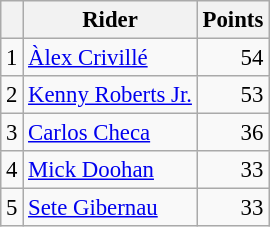<table class="wikitable" style="font-size: 95%;">
<tr>
<th></th>
<th>Rider</th>
<th>Points</th>
</tr>
<tr>
<td align=center>1</td>
<td> <a href='#'>Àlex Crivillé</a></td>
<td align=right>54</td>
</tr>
<tr>
<td align=center>2</td>
<td> <a href='#'>Kenny Roberts Jr.</a></td>
<td align=right>53</td>
</tr>
<tr>
<td align=center>3</td>
<td> <a href='#'>Carlos Checa</a></td>
<td align=right>36</td>
</tr>
<tr>
<td align=center>4</td>
<td> <a href='#'>Mick Doohan</a></td>
<td align=right>33</td>
</tr>
<tr>
<td align=center>5</td>
<td> <a href='#'>Sete Gibernau</a></td>
<td align=right>33</td>
</tr>
</table>
